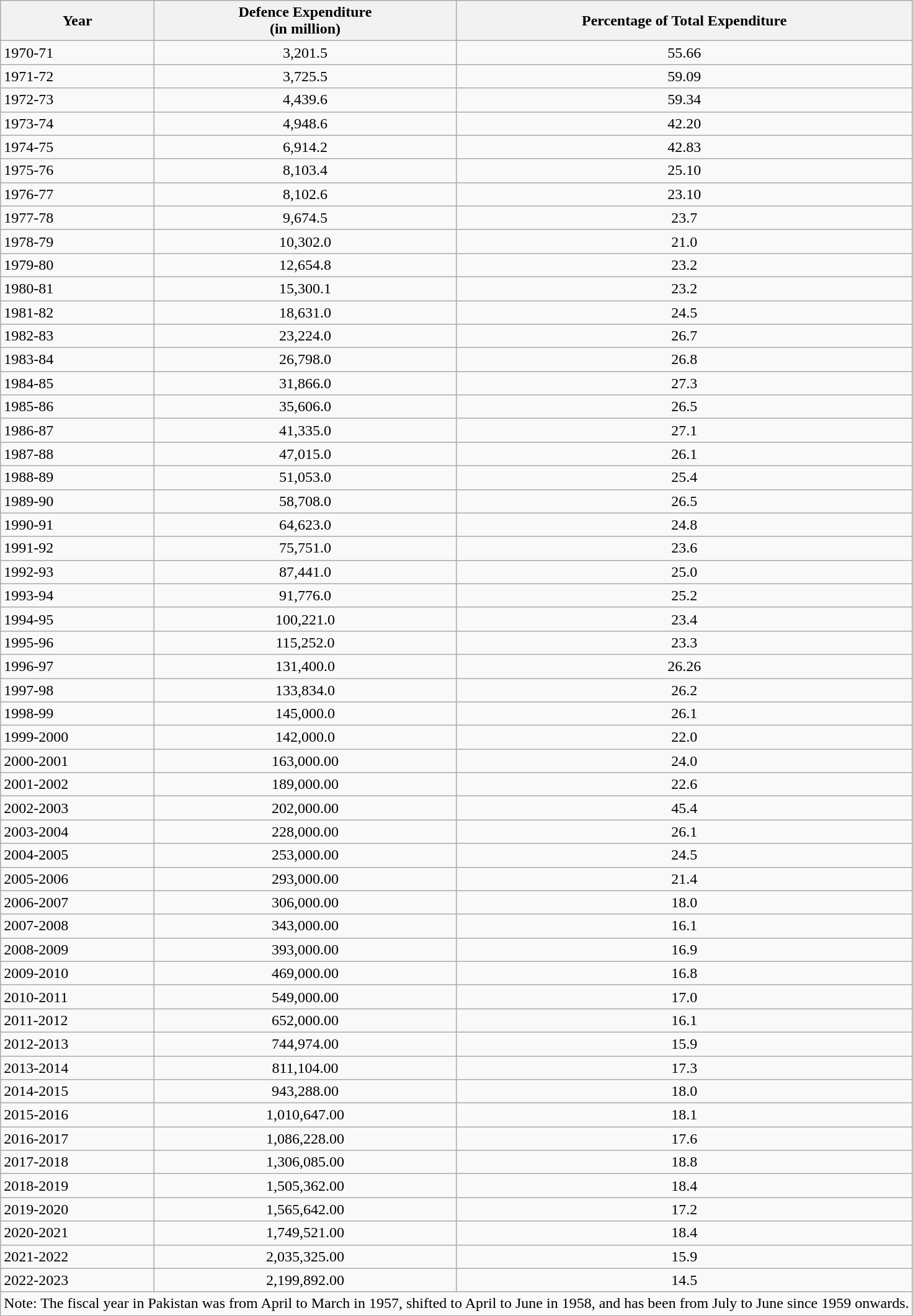<table class="wikitable sortable">
<tr>
<th style="text-align:center;">Year</th>
<th style="text-align:center;">Defence Expenditure <br> (in million)</th>
<th style="text-align:center;">Percentage of Total Expenditure</th>
</tr>
<tr>
<td>1970-71</td>
<td style="text-align:center;">3,201.5</td>
<td style="text-align:center;">55.66</td>
</tr>
<tr>
<td>1971-72</td>
<td style="text-align:center;">3,725.5</td>
<td style="text-align:center;">59.09</td>
</tr>
<tr>
<td>1972-73</td>
<td style="text-align:center;">4,439.6</td>
<td style="text-align:center;">59.34</td>
</tr>
<tr>
<td>1973-74</td>
<td style="text-align:center;">4,948.6</td>
<td style="text-align:center;">42.20</td>
</tr>
<tr>
<td>1974-75</td>
<td style="text-align:center;">6,914.2</td>
<td style="text-align:center;">42.83</td>
</tr>
<tr>
<td>1975-76</td>
<td style="text-align:center;">8,103.4</td>
<td style="text-align:center;">25.10</td>
</tr>
<tr>
<td>1976-77</td>
<td style="text-align:center;">8,102.6</td>
<td style="text-align:center;">23.10</td>
</tr>
<tr>
<td>1977-78</td>
<td style="text-align:center;">9,674.5</td>
<td style="text-align:center;">23.7</td>
</tr>
<tr>
<td>1978-79</td>
<td style="text-align:center;">10,302.0</td>
<td style="text-align:center;">21.0</td>
</tr>
<tr>
<td>1979-80</td>
<td style="text-align:center;">12,654.8</td>
<td style="text-align:center;">23.2</td>
</tr>
<tr>
<td>1980-81</td>
<td style="text-align:center;">15,300.1</td>
<td style="text-align:center;">23.2</td>
</tr>
<tr>
<td>1981-82</td>
<td style="text-align:center;">18,631.0</td>
<td style="text-align:center;">24.5</td>
</tr>
<tr>
<td>1982-83</td>
<td style="text-align:center;">23,224.0</td>
<td style="text-align:center;">26.7</td>
</tr>
<tr>
<td>1983-84</td>
<td style="text-align:center;">26,798.0</td>
<td style="text-align:center;">26.8</td>
</tr>
<tr>
<td>1984-85</td>
<td style="text-align:center;">31,866.0</td>
<td style="text-align:center;">27.3</td>
</tr>
<tr>
<td>1985-86</td>
<td style="text-align:center;">35,606.0</td>
<td style="text-align:center;">26.5</td>
</tr>
<tr>
<td>1986-87</td>
<td style="text-align:center;">41,335.0</td>
<td style="text-align:center;">27.1</td>
</tr>
<tr>
<td>1987-88</td>
<td style="text-align:center;">47,015.0</td>
<td style="text-align:center;">26.1</td>
</tr>
<tr>
<td>1988-89</td>
<td style="text-align:center;">51,053.0</td>
<td style="text-align:center;">25.4</td>
</tr>
<tr>
<td>1989-90</td>
<td style="text-align:center;">58,708.0</td>
<td style="text-align:center;">26.5</td>
</tr>
<tr>
<td>1990-91</td>
<td style="text-align:center;">64,623.0</td>
<td style="text-align:center;">24.8</td>
</tr>
<tr>
<td>1991-92</td>
<td style="text-align:center;">75,751.0</td>
<td style="text-align:center;">23.6</td>
</tr>
<tr>
<td>1992-93</td>
<td style="text-align:center;">87,441.0</td>
<td style="text-align:center;">25.0</td>
</tr>
<tr>
<td>1993-94</td>
<td style="text-align:center;">91,776.0</td>
<td style="text-align:center;">25.2</td>
</tr>
<tr>
<td>1994-95</td>
<td style="text-align:center;">100,221.0</td>
<td style="text-align:center;">23.4</td>
</tr>
<tr>
<td>1995-96</td>
<td style="text-align:center;">115,252.0</td>
<td style="text-align:center;">23.3</td>
</tr>
<tr>
<td>1996-97</td>
<td style="text-align:center;">131,400.0</td>
<td style="text-align:center;">26.26</td>
</tr>
<tr>
<td>1997-98</td>
<td style="text-align:center;">133,834.0</td>
<td style="text-align:center;">26.2</td>
</tr>
<tr>
<td>1998-99</td>
<td style="text-align:center;">145,000.0</td>
<td style="text-align:center;">26.1</td>
</tr>
<tr>
<td>1999-2000</td>
<td style="text-align:center;">142,000.0</td>
<td style="text-align:center;">22.0</td>
</tr>
<tr>
<td>2000-2001</td>
<td style="text-align:center;">163,000.00</td>
<td style="text-align:center;">24.0</td>
</tr>
<tr>
<td>2001-2002</td>
<td style="text-align:center;">189,000.00</td>
<td style="text-align:center;">22.6</td>
</tr>
<tr>
<td>2002-2003</td>
<td style="text-align:center;">202,000.00</td>
<td style="text-align:center;">45.4</td>
</tr>
<tr>
<td>2003-2004</td>
<td style="text-align:center;">228,000.00</td>
<td style="text-align:center;">26.1</td>
</tr>
<tr>
<td>2004-2005</td>
<td style="text-align:center;">253,000.00</td>
<td style="text-align:center;">24.5</td>
</tr>
<tr>
<td>2005-2006</td>
<td style="text-align:center;">293,000.00</td>
<td style="text-align:center;">21.4</td>
</tr>
<tr>
<td>2006-2007</td>
<td style="text-align:center;">306,000.00</td>
<td style="text-align:center;">18.0</td>
</tr>
<tr>
<td>2007-2008</td>
<td style="text-align:center;">343,000.00</td>
<td style="text-align:center;">16.1</td>
</tr>
<tr>
<td>2008-2009</td>
<td style="text-align:center;">393,000.00</td>
<td style="text-align:center;">16.9</td>
</tr>
<tr>
<td>2009-2010</td>
<td style="text-align:center;">469,000.00</td>
<td style="text-align:center;">16.8</td>
</tr>
<tr>
<td>2010-2011</td>
<td style="text-align:center;">549,000.00</td>
<td style="text-align:center;">17.0</td>
</tr>
<tr>
<td>2011-2012</td>
<td style="text-align:center;">652,000.00</td>
<td style="text-align:center;">16.1</td>
</tr>
<tr>
<td>2012-2013</td>
<td style="text-align:center;">744,974.00</td>
<td style="text-align:center;">15.9</td>
</tr>
<tr>
<td>2013-2014</td>
<td style="text-align:center;">811,104.00</td>
<td style="text-align:center;">17.3</td>
</tr>
<tr>
<td>2014-2015</td>
<td style="text-align:center;">943,288.00</td>
<td style="text-align:center;">18.0</td>
</tr>
<tr>
<td>2015-2016</td>
<td style="text-align:center;">1,010,647.00</td>
<td style="text-align:center;">18.1</td>
</tr>
<tr>
<td>2016-2017</td>
<td style="text-align:center;">1,086,228.00</td>
<td style="text-align:center;">17.6</td>
</tr>
<tr>
<td>2017-2018</td>
<td style="text-align:center;">1,306,085.00</td>
<td style="text-align:center;">18.8</td>
</tr>
<tr>
<td>2018-2019</td>
<td style="text-align:center;">1,505,362.00</td>
<td style="text-align:center;">18.4</td>
</tr>
<tr>
<td>2019-2020</td>
<td style="text-align:center;">1,565,642.00</td>
<td style="text-align:center;">17.2</td>
</tr>
<tr>
<td>2020-2021</td>
<td style="text-align:center;">1,749,521.00</td>
<td style="text-align:center;">18.4</td>
</tr>
<tr>
<td>2021-2022</td>
<td style="text-align:center;">2,035,325.00</td>
<td style="text-align:center;">15.9</td>
</tr>
<tr>
<td>2022-2023</td>
<td style="text-align:center;">2,199,892.00</td>
<td style="text-align:center;">14.5</td>
</tr>
<tr>
<td colspan="3">Note: The fiscal year in Pakistan was from April to March in 1957, shifted to April to June in 1958, and has been from July to June since 1959 onwards.</td>
</tr>
</table>
